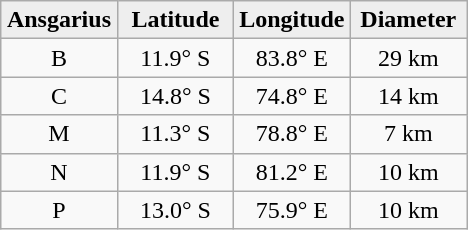<table class="wikitable">
<tr>
<th width="25%" style="background:#eeeeee;">Ansgarius</th>
<th width="25%" style="background:#eeeeee;">Latitude</th>
<th width="25%" style="background:#eeeeee;">Longitude</th>
<th width="25%" style="background:#eeeeee;">Diameter</th>
</tr>
<tr>
<td align="center">B</td>
<td align="center">11.9° S</td>
<td align="center">83.8° E</td>
<td align="center">29 km</td>
</tr>
<tr>
<td align="center">C</td>
<td align="center">14.8° S</td>
<td align="center">74.8° E</td>
<td align="center">14 km</td>
</tr>
<tr>
<td align="center">M</td>
<td align="center">11.3° S</td>
<td align="center">78.8° E</td>
<td align="center">7 km</td>
</tr>
<tr>
<td align="center">N</td>
<td align="center">11.9° S</td>
<td align="center">81.2° E</td>
<td align="center">10 km</td>
</tr>
<tr>
<td align="center">P</td>
<td align="center">13.0° S</td>
<td align="center">75.9° E</td>
<td align="center">10 km</td>
</tr>
</table>
